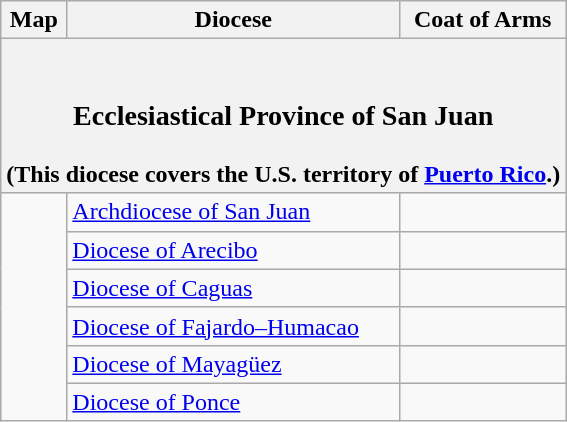<table class="wikitable sortable">
<tr>
<th class="unsortable">Map</th>
<th>Diocese</th>
<th class=unsortable>Coat of Arms</th>
</tr>
<tr>
<th colspan="3"><br><h3>Ecclesiastical Province of San Juan</h3>(This diocese covers the U.S. territory of <a href='#'>Puerto Rico</a>.)</th>
</tr>
<tr>
<td rowspan="6"></td>
<td><a href='#'>Archdiocese of San Juan</a></td>
<td></td>
</tr>
<tr>
<td><a href='#'>Diocese of Arecibo</a></td>
<td></td>
</tr>
<tr>
<td><a href='#'>Diocese of Caguas</a></td>
<td></td>
</tr>
<tr>
<td><a href='#'>Diocese of Fajardo–Humacao</a></td>
<td></td>
</tr>
<tr>
<td><a href='#'>Diocese of Mayagüez</a></td>
<td></td>
</tr>
<tr>
<td><a href='#'>Diocese of Ponce</a></td>
<td></td>
</tr>
</table>
